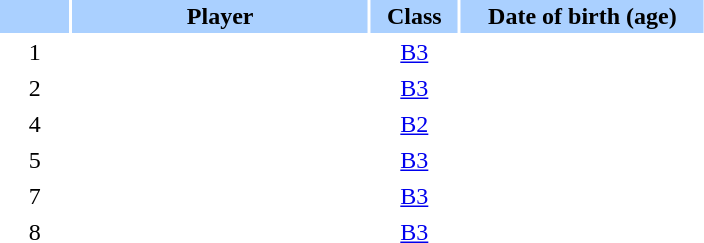<table class="sortable" border="0" cellspacing="2" cellpadding="2">
<tr style="background-color:#AAD0FF">
<th width=8%></th>
<th width=34%>Player</th>
<th width=10%>Class</th>
<th width=28%>Date of birth (age)</th>
</tr>
<tr>
<td style="text-align: center;">1</td>
<td></td>
<td style="text-align: center;"><a href='#'>B3</a></td>
<td style="text-align: center;"></td>
</tr>
<tr>
<td style="text-align: center;">2</td>
<td></td>
<td style="text-align: center;"><a href='#'>B3</a></td>
<td style="text-align: center;"></td>
</tr>
<tr>
<td style="text-align: center;">4</td>
<td></td>
<td style="text-align: center;"><a href='#'>B2</a></td>
<td style="text-align: center;"></td>
</tr>
<tr>
<td style="text-align: center;">5</td>
<td></td>
<td style="text-align: center;"><a href='#'>B3</a></td>
<td style="text-align: center;"></td>
</tr>
<tr>
<td style="text-align: center;">7</td>
<td></td>
<td style="text-align: center;"><a href='#'>B3</a></td>
<td style="text-align: center;"></td>
</tr>
<tr>
<td style="text-align: center;">8</td>
<td></td>
<td style="text-align: center;"><a href='#'>B3</a></td>
<td style="text-align: center;"></td>
</tr>
</table>
